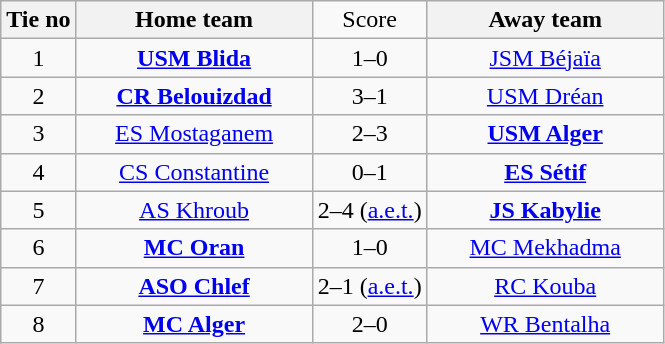<table class="wikitable" style="text-align:center">
<tr>
<th>Tie no</th>
<th width="150">Home team</th>
<td>Score</td>
<th width="150">Away team</th>
</tr>
<tr>
<td>1</td>
<td><strong><a href='#'>USM Blida</a></strong></td>
<td>1–0</td>
<td><a href='#'>JSM Béjaïa</a></td>
</tr>
<tr>
<td>2</td>
<td><strong><a href='#'>CR Belouizdad</a></strong></td>
<td>3–1</td>
<td><a href='#'>USM Dréan</a></td>
</tr>
<tr>
<td>3</td>
<td><a href='#'>ES Mostaganem</a></td>
<td>2–3</td>
<td><strong><a href='#'>USM Alger</a></strong></td>
</tr>
<tr>
<td>4</td>
<td><a href='#'>CS Constantine</a></td>
<td>0–1</td>
<td><strong><a href='#'>ES Sétif</a></strong></td>
</tr>
<tr>
<td>5</td>
<td><a href='#'>AS Khroub</a></td>
<td>2–4 (<a href='#'>a.e.t.</a>)</td>
<td><strong><a href='#'>JS Kabylie</a></strong></td>
</tr>
<tr>
<td>6</td>
<td><strong><a href='#'>MC Oran</a></strong></td>
<td>1–0</td>
<td><a href='#'>MC Mekhadma</a></td>
</tr>
<tr>
<td>7</td>
<td><strong><a href='#'>ASO Chlef</a></strong></td>
<td>2–1 (<a href='#'>a.e.t.</a>)</td>
<td><a href='#'>RC Kouba</a></td>
</tr>
<tr>
<td>8</td>
<td><strong><a href='#'>MC Alger</a></strong></td>
<td>2–0</td>
<td><a href='#'>WR Bentalha</a></td>
</tr>
</table>
